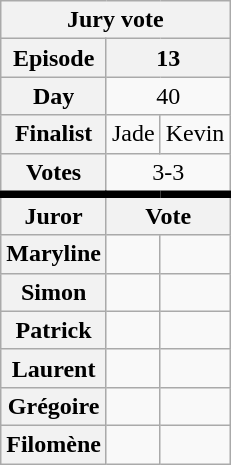<table class="wikitable" style="text-align:center">
<tr>
<th colspan="100%">Jury vote</th>
</tr>
<tr>
<th scope="row">Episode</th>
<th colspan="2">13</th>
</tr>
<tr>
<th scope="row">Day</th>
<td colspan="2">40</td>
</tr>
<tr>
<th scope="row">Finalist</th>
<td>Jade</td>
<td>Kevin</td>
</tr>
<tr>
<th scope="row">Votes</th>
<td colspan="2">3-3</td>
</tr>
<tr style="border-top:5px solid; height:0px;">
<th>Juror</th>
<th colspan="100%">Vote</th>
</tr>
<tr>
<th scope="row">Maryline</th>
<td></td>
<td></td>
</tr>
<tr>
<th scope="row">Simon</th>
<td></td>
<td></td>
</tr>
<tr>
<th scope="row">Patrick</th>
<td></td>
<td></td>
</tr>
<tr>
<th scope="row">Laurent</th>
<td></td>
<td></td>
</tr>
<tr>
<th scope="row">Grégoire</th>
<td></td>
<td></td>
</tr>
<tr>
<th scope="row">Filomène</th>
<td></td>
<td></td>
</tr>
</table>
